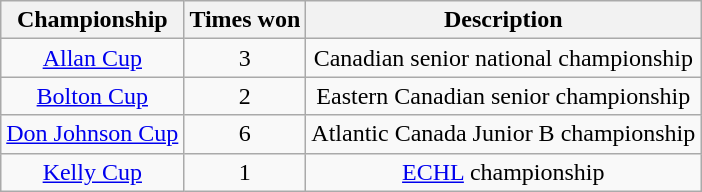<table class="wikitable" style="text-align:center">
<tr>
<th>Championship</th>
<th>Times won</th>
<th>Description</th>
</tr>
<tr>
<td><a href='#'>Allan Cup</a></td>
<td>3</td>
<td>Canadian senior national championship</td>
</tr>
<tr>
<td><a href='#'>Bolton Cup</a></td>
<td>2</td>
<td>Eastern Canadian senior championship</td>
</tr>
<tr>
<td><a href='#'>Don Johnson Cup</a></td>
<td>6</td>
<td>Atlantic Canada Junior B championship</td>
</tr>
<tr>
<td><a href='#'>Kelly Cup</a></td>
<td>1</td>
<td><a href='#'>ECHL</a> championship</td>
</tr>
</table>
